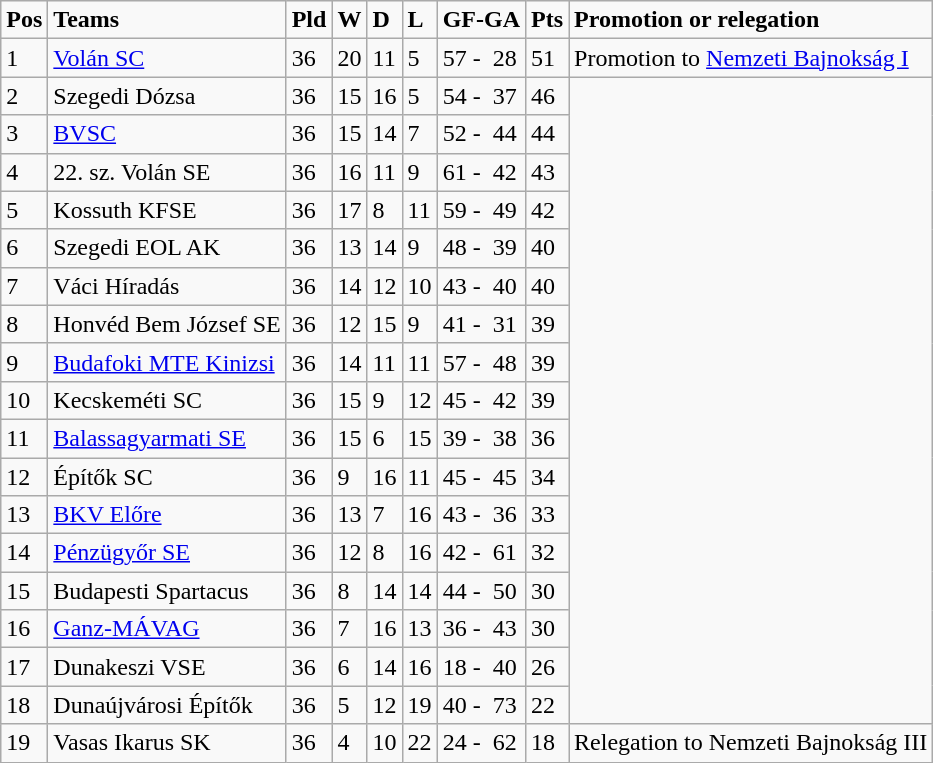<table class="wikitable">
<tr>
<td><strong>Pos</strong></td>
<td><strong>Teams</strong></td>
<td><strong>Pld</strong></td>
<td><strong>W</strong></td>
<td><strong>D</strong></td>
<td><strong>L</strong></td>
<td><strong>GF-GA</strong></td>
<td><strong>Pts</strong></td>
<td><strong>Promotion or relegation</strong></td>
</tr>
<tr>
<td>1</td>
<td><a href='#'>Volán SC</a></td>
<td>36</td>
<td>20</td>
<td>11</td>
<td>5</td>
<td>57 -  28</td>
<td>51</td>
<td>Promotion to <a href='#'>Nemzeti Bajnokság I</a></td>
</tr>
<tr>
<td>2</td>
<td>Szegedi Dózsa</td>
<td>36</td>
<td>15</td>
<td>16</td>
<td>5</td>
<td>54 -  37</td>
<td>46</td>
<td rowspan="17"></td>
</tr>
<tr>
<td>3</td>
<td><a href='#'>BVSC</a></td>
<td>36</td>
<td>15</td>
<td>14</td>
<td>7</td>
<td>52 -  44</td>
<td>44</td>
</tr>
<tr>
<td>4</td>
<td>22. sz. Volán SE</td>
<td>36</td>
<td>16</td>
<td>11</td>
<td>9</td>
<td>61 -  42</td>
<td>43</td>
</tr>
<tr>
<td>5</td>
<td>Kossuth KFSE</td>
<td>36</td>
<td>17</td>
<td>8</td>
<td>11</td>
<td>59 -  49</td>
<td>42</td>
</tr>
<tr>
<td>6</td>
<td>Szegedi EOL AK</td>
<td>36</td>
<td>13</td>
<td>14</td>
<td>9</td>
<td>48 -  39</td>
<td>40</td>
</tr>
<tr>
<td>7</td>
<td>Váci Híradás</td>
<td>36</td>
<td>14</td>
<td>12</td>
<td>10</td>
<td>43 -  40</td>
<td>40</td>
</tr>
<tr>
<td>8</td>
<td>Honvéd Bem József SE</td>
<td>36</td>
<td>12</td>
<td>15</td>
<td>9</td>
<td>41 -  31</td>
<td>39</td>
</tr>
<tr>
<td>9</td>
<td><a href='#'>Budafoki MTE Kinizsi</a></td>
<td>36</td>
<td>14</td>
<td>11</td>
<td>11</td>
<td>57 -  48</td>
<td>39</td>
</tr>
<tr>
<td>10</td>
<td>Kecskeméti SC</td>
<td>36</td>
<td>15</td>
<td>9</td>
<td>12</td>
<td>45 -  42</td>
<td>39</td>
</tr>
<tr>
<td>11</td>
<td><a href='#'>Balassagyarmati SE</a></td>
<td>36</td>
<td>15</td>
<td>6</td>
<td>15</td>
<td>39 -  38</td>
<td>36</td>
</tr>
<tr>
<td>12</td>
<td>Építők SC</td>
<td>36</td>
<td>9</td>
<td>16</td>
<td>11</td>
<td>45 -  45</td>
<td>34</td>
</tr>
<tr>
<td>13</td>
<td><a href='#'>BKV Előre</a></td>
<td>36</td>
<td>13</td>
<td>7</td>
<td>16</td>
<td>43 -  36</td>
<td>33</td>
</tr>
<tr>
<td>14</td>
<td><a href='#'>Pénzügyőr SE</a></td>
<td>36</td>
<td>12</td>
<td>8</td>
<td>16</td>
<td>42 -  61</td>
<td>32</td>
</tr>
<tr>
<td>15</td>
<td>Budapesti Spartacus</td>
<td>36</td>
<td>8</td>
<td>14</td>
<td>14</td>
<td>44 -  50</td>
<td>30</td>
</tr>
<tr>
<td>16</td>
<td><a href='#'>Ganz-MÁVAG</a></td>
<td>36</td>
<td>7</td>
<td>16</td>
<td>13</td>
<td>36 -  43</td>
<td>30</td>
</tr>
<tr>
<td>17</td>
<td>Dunakeszi VSE</td>
<td>36</td>
<td>6</td>
<td>14</td>
<td>16</td>
<td>18 -  40</td>
<td>26</td>
</tr>
<tr>
<td>18</td>
<td>Dunaújvárosi Építők</td>
<td>36</td>
<td>5</td>
<td>12</td>
<td>19</td>
<td>40 -  73</td>
<td>22</td>
</tr>
<tr>
<td>19</td>
<td>Vasas Ikarus SK</td>
<td>36</td>
<td>4</td>
<td>10</td>
<td>22</td>
<td>24 -  62</td>
<td>18</td>
<td>Relegation to Nemzeti Bajnokság III</td>
</tr>
</table>
